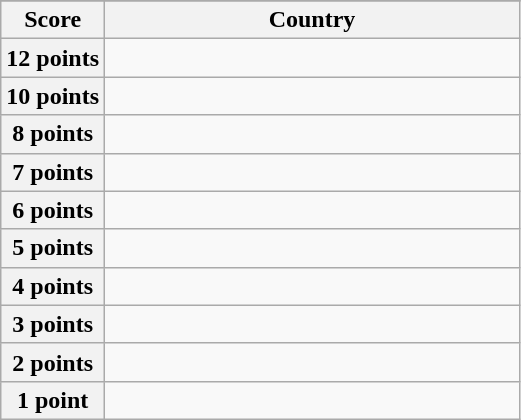<table class="wikitable">
<tr>
</tr>
<tr>
<th scope="col" width="20%">Score</th>
<th scope="col">Country</th>
</tr>
<tr>
<th scope="row">12 points</th>
<td></td>
</tr>
<tr>
<th scope="row">10 points</th>
<td></td>
</tr>
<tr>
<th scope="row">8 points</th>
<td></td>
</tr>
<tr>
<th scope="row">7 points</th>
<td></td>
</tr>
<tr>
<th scope="row">6 points</th>
<td></td>
</tr>
<tr>
<th scope="row">5 points</th>
<td></td>
</tr>
<tr>
<th scope="row">4 points</th>
<td></td>
</tr>
<tr>
<th scope="row">3 points</th>
<td></td>
</tr>
<tr>
<th scope="row">2 points</th>
<td></td>
</tr>
<tr>
<th scope="row">1 point</th>
<td></td>
</tr>
</table>
